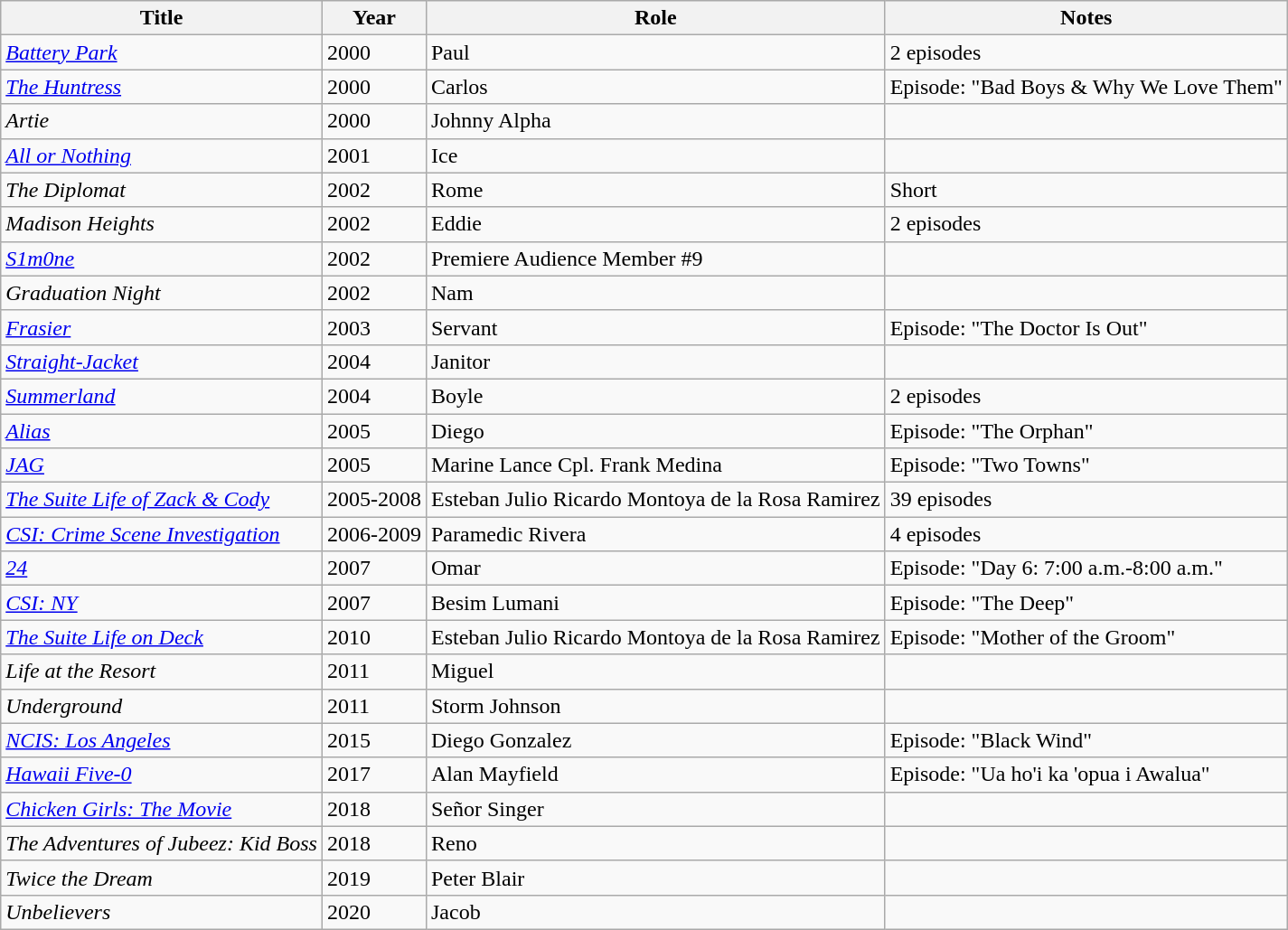<table class="wikitable sortable">
<tr>
<th>Title</th>
<th>Year</th>
<th>Role</th>
<th>Notes</th>
</tr>
<tr>
<td><em><a href='#'>Battery Park</a></em></td>
<td>2000</td>
<td>Paul</td>
<td>2 episodes</td>
</tr>
<tr>
<td><em><a href='#'>The Huntress</a></em></td>
<td>2000</td>
<td>Carlos</td>
<td>Episode: "Bad Boys & Why We Love Them"</td>
</tr>
<tr>
<td><em>Artie</em></td>
<td>2000</td>
<td>Johnny Alpha</td>
<td></td>
</tr>
<tr>
<td><em><a href='#'>All or Nothing</a></em></td>
<td>2001</td>
<td>Ice</td>
<td></td>
</tr>
<tr>
<td><em>The Diplomat</em></td>
<td>2002</td>
<td>Rome</td>
<td>Short</td>
</tr>
<tr>
<td><em>Madison Heights</em></td>
<td>2002</td>
<td>Eddie</td>
<td>2 episodes</td>
</tr>
<tr>
<td><em><a href='#'>S1m0ne</a></em></td>
<td>2002</td>
<td>Premiere Audience Member #9</td>
<td></td>
</tr>
<tr>
<td><em>Graduation Night</em></td>
<td>2002</td>
<td>Nam</td>
<td></td>
</tr>
<tr>
<td><em><a href='#'>Frasier</a></em></td>
<td>2003</td>
<td>Servant</td>
<td>Episode: "The Doctor Is Out"</td>
</tr>
<tr>
<td><em><a href='#'>Straight-Jacket</a></em></td>
<td>2004</td>
<td>Janitor</td>
<td></td>
</tr>
<tr>
<td><em><a href='#'>Summerland</a></em></td>
<td>2004</td>
<td>Boyle</td>
<td>2 episodes</td>
</tr>
<tr>
<td><em><a href='#'>Alias</a></em></td>
<td>2005</td>
<td>Diego</td>
<td>Episode: "The Orphan"</td>
</tr>
<tr>
<td><em><a href='#'>JAG</a></em></td>
<td>2005</td>
<td>Marine Lance Cpl. Frank Medina</td>
<td>Episode: "Two Towns"</td>
</tr>
<tr>
<td><em><a href='#'>The Suite Life of Zack & Cody</a></em></td>
<td>2005-2008</td>
<td>Esteban Julio Ricardo Montoya de la Rosa Ramirez</td>
<td>39 episodes</td>
</tr>
<tr>
<td><em><a href='#'>CSI: Crime Scene Investigation</a></em></td>
<td>2006-2009</td>
<td>Paramedic Rivera</td>
<td>4 episodes</td>
</tr>
<tr>
<td><em><a href='#'>24</a></em></td>
<td>2007</td>
<td>Omar</td>
<td>Episode: "Day 6: 7:00 a.m.-8:00 a.m."</td>
</tr>
<tr>
<td><em><a href='#'>CSI: NY</a></em></td>
<td>2007</td>
<td>Besim Lumani</td>
<td>Episode: "The Deep"</td>
</tr>
<tr>
<td><em><a href='#'>The Suite Life on Deck</a></em></td>
<td>2010</td>
<td>Esteban Julio Ricardo Montoya de la Rosa Ramirez</td>
<td>Episode: "Mother of the Groom"</td>
</tr>
<tr>
<td><em>Life at the Resort</em></td>
<td>2011</td>
<td>Miguel</td>
<td></td>
</tr>
<tr>
<td><em>Underground</em></td>
<td>2011</td>
<td>Storm Johnson</td>
<td></td>
</tr>
<tr>
<td><em><a href='#'>NCIS: Los Angeles</a></em></td>
<td>2015</td>
<td>Diego Gonzalez</td>
<td>Episode: "Black Wind"</td>
</tr>
<tr>
<td><em><a href='#'>Hawaii Five-0</a></em></td>
<td>2017</td>
<td>Alan Mayfield</td>
<td>Episode: "Ua ho'i ka 'opua i Awalua"</td>
</tr>
<tr>
<td><em><a href='#'>Chicken Girls: The Movie</a></em></td>
<td>2018</td>
<td>Señor Singer</td>
<td></td>
</tr>
<tr>
<td><em>The Adventures of Jubeez: Kid Boss</em></td>
<td>2018</td>
<td>Reno</td>
<td></td>
</tr>
<tr>
<td><em>Twice the Dream</em></td>
<td>2019</td>
<td>Peter Blair</td>
<td></td>
</tr>
<tr>
<td><em>Unbelievers</em></td>
<td>2020</td>
<td>Jacob</td>
<td></td>
</tr>
</table>
